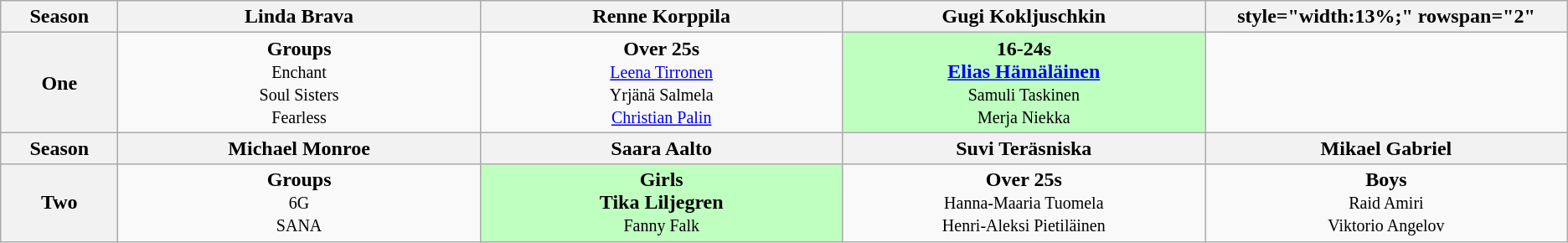<table class="wikitable" style="text-align:center">
<tr>
<th style="width:4%;" scope="col">Season</th>
<th style="width:13%;" scope="col">Linda Brava</th>
<th style="width:13%;" scope="col">Renne Korppila</th>
<th style="width:13%;" scope="col">Gugi Kokljuschkin</th>
<th>style="width:13%;" rowspan="2" </th>
</tr>
<tr>
<th scope="row"><strong>One</strong></th>
<td><strong>Groups</strong><br><small>Enchant<br>Soul Sisters<br>Fearless</small></td>
<td><strong>Over 25s</strong><br><small><a href='#'>Leena Tirronen</a><br>Yrjänä Salmela<br><a href='#'>Christian Palin</a></small></td>
<td bgcolor="BFFFC0"><strong>16-24s</strong><br><strong><a href='#'>Elias Hämäläinen</a></strong><br><small>Samuli Taskinen<br>Merja Niekka</small></td>
</tr>
<tr>
<th style="width:4%;" scope="col">Season</th>
<th style="width:13%;" scope="col">Michael Monroe</th>
<th style="width:13%;" scope="col">Saara Aalto</th>
<th style="width:13%;" scope="col">Suvi Teräsniska</th>
<th style="width:13%;" scope="col">Mikael Gabriel</th>
</tr>
<tr>
<th scope="row"><strong>Two</strong></th>
<td><strong>Groups</strong><br><small>6G<br>SANA</small></td>
<td bgcolor="BFFFC0"><strong>Girls</strong><br><strong>Tika Liljegren</strong><br><small>Fanny Falk</small></td>
<td><strong>Over 25s</strong><br><small>Hanna-Maaria Tuomela<br>Henri-Aleksi Pietiläinen</small></td>
<td><strong>Boys</strong><br><small>Raid Amiri<br>Viktorio Angelov</small></td>
</tr>
</table>
